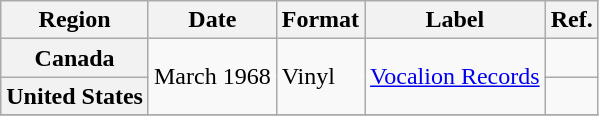<table class="wikitable plainrowheaders">
<tr>
<th scope="col">Region</th>
<th scope="col">Date</th>
<th scope="col">Format</th>
<th scope="col">Label</th>
<th scope="col">Ref.</th>
</tr>
<tr>
<th scope="row">Canada</th>
<td rowspan="2">March 1968</td>
<td rowspan="2">Vinyl</td>
<td rowspan="2"><a href='#'>Vocalion Records</a></td>
<td></td>
</tr>
<tr>
<th scope="row">United States</th>
<td></td>
</tr>
<tr>
</tr>
</table>
